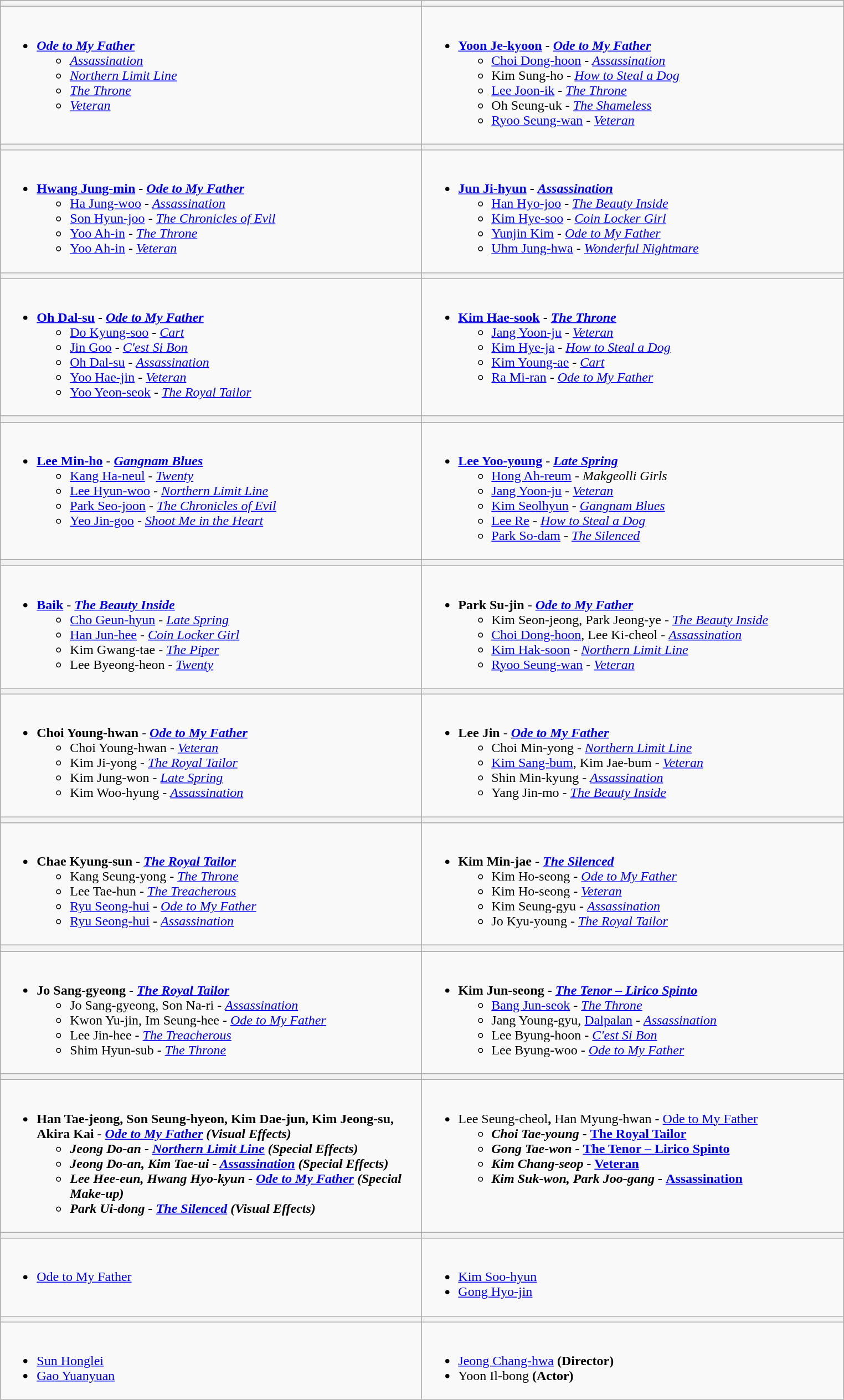<table class="wikitable">
<tr>
<th style="width:500px;"></th>
<th style="width:500px;"></th>
</tr>
<tr>
<td valign="top"><br><ul><li><strong><em><a href='#'>Ode to My Father</a></em></strong><ul><li><em><a href='#'>Assassination</a></em></li><li><em><a href='#'>Northern Limit Line</a></em></li><li><em><a href='#'>The Throne</a></em></li><li><em><a href='#'>Veteran</a></em></li></ul></li></ul></td>
<td valign="top"><br><ul><li><strong><a href='#'>Yoon Je-kyoon</a></strong> - <strong><em><a href='#'>Ode to My Father</a></em></strong><ul><li><a href='#'>Choi Dong-hoon</a> - <em><a href='#'>Assassination</a></em></li><li>Kim Sung-ho - <em><a href='#'>How to Steal a Dog</a></em></li><li><a href='#'>Lee Joon-ik</a> - <em><a href='#'>The Throne</a></em></li><li>Oh Seung-uk - <em><a href='#'>The Shameless</a></em></li><li><a href='#'>Ryoo Seung-wan</a> - <em><a href='#'>Veteran</a></em></li></ul></li></ul></td>
</tr>
<tr>
<th></th>
<th></th>
</tr>
<tr>
<td valign="top"><br><ul><li><strong><a href='#'>Hwang Jung-min</a></strong> - <strong><em><a href='#'>Ode to My Father</a></em></strong><ul><li><a href='#'>Ha Jung-woo</a> - <em><a href='#'>Assassination</a></em></li><li><a href='#'>Son Hyun-joo</a> - <em><a href='#'>The Chronicles of Evil</a></em></li><li><a href='#'>Yoo Ah-in</a> - <em><a href='#'>The Throne</a></em></li><li><a href='#'>Yoo Ah-in</a> - <em><a href='#'>Veteran</a></em></li></ul></li></ul></td>
<td valign="top"><br><ul><li><strong><a href='#'>Jun Ji-hyun</a></strong> - <strong><em><a href='#'>Assassination</a></em></strong><ul><li><a href='#'>Han Hyo-joo</a> - <em><a href='#'>The Beauty Inside</a></em></li><li><a href='#'>Kim Hye-soo</a> - <em><a href='#'>Coin Locker Girl</a></em></li><li><a href='#'>Yunjin Kim</a> - <em><a href='#'>Ode to My Father</a></em></li><li><a href='#'>Uhm Jung-hwa</a> - <em><a href='#'>Wonderful Nightmare</a></em></li></ul></li></ul></td>
</tr>
<tr>
<th></th>
<th></th>
</tr>
<tr>
<td valign="top"><br><ul><li><strong><a href='#'>Oh Dal-su</a></strong> - <strong><em><a href='#'>Ode to My Father</a></em></strong><ul><li><a href='#'>Do Kyung-soo</a> - <em><a href='#'>Cart</a></em></li><li><a href='#'>Jin Goo</a> - <em><a href='#'>C'est Si Bon</a></em></li><li><a href='#'>Oh Dal-su</a> - <em><a href='#'>Assassination</a></em></li><li><a href='#'>Yoo Hae-jin</a> - <em><a href='#'>Veteran</a></em></li><li><a href='#'>Yoo Yeon-seok</a> - <em><a href='#'>The Royal Tailor</a></em></li></ul></li></ul></td>
<td valign="top"><br><ul><li><strong><a href='#'>Kim Hae-sook</a></strong> - <strong><em><a href='#'>The Throne</a></em></strong><ul><li><a href='#'>Jang Yoon-ju</a> - <em><a href='#'>Veteran</a></em></li><li><a href='#'>Kim Hye-ja</a> - <em><a href='#'>How to Steal a Dog</a></em></li><li><a href='#'>Kim Young-ae</a> - <em><a href='#'>Cart</a></em></li><li><a href='#'>Ra Mi-ran</a> - <em><a href='#'>Ode to My Father</a></em></li></ul></li></ul></td>
</tr>
<tr>
<th></th>
<th></th>
</tr>
<tr>
<td valign="top"><br><ul><li><strong><a href='#'>Lee Min-ho</a></strong> - <strong><em><a href='#'>Gangnam Blues</a></em></strong><ul><li><a href='#'>Kang Ha-neul</a> - <em><a href='#'>Twenty</a></em></li><li><a href='#'>Lee Hyun-woo</a> - <em><a href='#'>Northern Limit Line</a></em></li><li><a href='#'>Park Seo-joon</a> - <em><a href='#'>The Chronicles of Evil</a></em></li><li><a href='#'>Yeo Jin-goo</a> - <em><a href='#'>Shoot Me in the Heart</a></em></li></ul></li></ul></td>
<td valign="top"><br><ul><li><strong><a href='#'>Lee Yoo-young</a></strong> - <strong><em><a href='#'>Late Spring</a></em></strong><ul><li><a href='#'>Hong Ah-reum</a> - <em>Makgeolli Girls</em></li><li><a href='#'>Jang Yoon-ju</a> - <em><a href='#'>Veteran</a></em></li><li><a href='#'>Kim Seolhyun</a> - <em><a href='#'>Gangnam Blues</a></em></li><li><a href='#'>Lee Re</a> - <em><a href='#'>How to Steal a Dog</a></em></li><li><a href='#'>Park So-dam</a> - <em><a href='#'>The Silenced</a></em></li></ul></li></ul></td>
</tr>
<tr>
<th></th>
<th></th>
</tr>
<tr>
<td valign="top"><br><ul><li><strong><a href='#'>Baik</a></strong> - <strong><em><a href='#'>The Beauty Inside</a></em></strong><ul><li><a href='#'>Cho Geun-hyun</a> - <em><a href='#'>Late Spring</a></em></li><li><a href='#'>Han Jun-hee</a> - <em><a href='#'>Coin Locker Girl</a></em></li><li>Kim Gwang-tae - <em><a href='#'>The Piper</a></em></li><li>Lee Byeong-heon - <em><a href='#'>Twenty</a></em></li></ul></li></ul></td>
<td valign="top"><br><ul><li><strong>Park Su-jin</strong> - <strong><em><a href='#'>Ode to My Father</a></em></strong><ul><li>Kim Seon-jeong, Park Jeong-ye - <em><a href='#'>The Beauty Inside</a></em></li><li><a href='#'>Choi Dong-hoon</a>, Lee Ki-cheol - <em><a href='#'>Assassination</a></em></li><li><a href='#'>Kim Hak-soon</a> - <em><a href='#'>Northern Limit Line</a></em></li><li><a href='#'>Ryoo Seung-wan</a> - <em><a href='#'>Veteran</a></em></li></ul></li></ul></td>
</tr>
<tr>
<th></th>
<th></th>
</tr>
<tr>
<td valign="top"><br><ul><li><strong>Choi Young-hwan</strong> - <strong><em><a href='#'>Ode to My Father</a></em></strong><ul><li>Choi Young-hwan - <em><a href='#'>Veteran</a></em></li><li>Kim Ji-yong - <em><a href='#'>The Royal Tailor</a></em></li><li>Kim Jung-won - <em><a href='#'>Late Spring</a></em></li><li>Kim Woo-hyung - <em><a href='#'>Assassination</a></em></li></ul></li></ul></td>
<td valign="top"><br><ul><li><strong>Lee Jin</strong> - <strong><em><a href='#'>Ode to My Father</a></em></strong><ul><li>Choi Min-yong - <em><a href='#'>Northern Limit Line</a></em></li><li><a href='#'>Kim Sang-bum</a>, Kim Jae-bum - <em><a href='#'>Veteran</a></em></li><li>Shin Min-kyung - <em><a href='#'>Assassination</a></em></li><li>Yang Jin-mo - <em><a href='#'>The Beauty Inside</a></em></li></ul></li></ul></td>
</tr>
<tr>
<th></th>
<th></th>
</tr>
<tr>
<td valign="top"><br><ul><li><strong>Chae Kyung-sun</strong> - <strong><em><a href='#'>The Royal Tailor</a></em></strong><ul><li>Kang Seung-yong - <em><a href='#'>The Throne</a></em></li><li>Lee Tae-hun - <em><a href='#'>The Treacherous</a></em></li><li><a href='#'>Ryu Seong-hui</a> - <em><a href='#'>Ode to My Father</a></em></li><li><a href='#'>Ryu Seong-hui</a> - <em><a href='#'>Assassination</a></em></li></ul></li></ul></td>
<td valign="top"><br><ul><li><strong>Kim Min-jae</strong> - <strong><em><a href='#'>The Silenced</a></em></strong><ul><li>Kim Ho-seong - <em><a href='#'>Ode to My Father</a></em></li><li>Kim Ho-seong - <em><a href='#'>Veteran</a></em></li><li>Kim Seung-gyu - <em><a href='#'>Assassination</a></em></li><li>Jo Kyu-young - <em><a href='#'>The Royal Tailor</a></em></li></ul></li></ul></td>
</tr>
<tr>
<th></th>
<th></th>
</tr>
<tr>
<td valign="top"><br><ul><li><strong>Jo Sang-gyeong</strong> - <strong><em><a href='#'>The Royal Tailor</a></em></strong><ul><li>Jo Sang-gyeong, Son Na-ri - <em><a href='#'>Assassination</a></em></li><li>Kwon Yu-jin, Im Seung-hee - <em><a href='#'>Ode to My Father</a></em></li><li>Lee Jin-hee - <em><a href='#'>The Treacherous</a></em></li><li>Shim Hyun-sub - <em><a href='#'>The Throne</a></em></li></ul></li></ul></td>
<td valign="top"><br><ul><li><strong>Kim Jun-seong</strong> - <strong><em><a href='#'>The Tenor – Lirico Spinto</a></em></strong><ul><li><a href='#'>Bang Jun-seok</a> - <em><a href='#'>The Throne</a></em></li><li>Jang Young-gyu, <a href='#'>Dalpalan</a> - <em><a href='#'>Assassination</a></em></li><li>Lee Byung-hoon - <em><a href='#'>C'est Si Bon</a></em></li><li>Lee Byung-woo - <em><a href='#'>Ode to My Father</a></em></li></ul></li></ul></td>
</tr>
<tr>
<th></th>
<th></th>
</tr>
<tr>
<td valign="top"><br><ul><li><strong>Han Tae-jeong, Son Seung-hyeon, Kim Dae-jun, Kim Jeong-su, Akira Kai</strong> - <strong><em><a href='#'>Ode to My Father</a><em> (Visual Effects)<strong><ul><li>Jeong Do-an - </em><a href='#'>Northern Limit Line</a><em> (Special Effects)</li><li>Jeong Do-an, Kim Tae-ui - </em><a href='#'>Assassination</a><em> (Special Effects)</li><li>Lee Hee-eun, Hwang Hyo-kyun - </em><a href='#'>Ode to My Father</a><em> (Special Make-up)</li><li>Park Ui-dong - </em><a href='#'>The Silenced</a><em> (Visual Effects)</li></ul></li></ul></td>
<td valign="top"><br><ul><li></strong>Lee Seung-cheol<strong>, </strong>Han Myung-hwan<strong> - </em></strong><a href='#'>Ode to My Father</a><strong><em><ul><li>Choi Tae-young - </em><a href='#'>The Royal Tailor</a><em></li><li>Gong Tae-won - </em><a href='#'>The Tenor – Lirico Spinto</a><em></li><li>Kim Chang-seop - </em><a href='#'>Veteran</a><em></li><li>Kim Suk-won, Park Joo-gang - </em><a href='#'>Assassination</a><em></li></ul></li></ul></td>
</tr>
<tr>
<th></th>
<th></th>
</tr>
<tr>
<td valign="top"><br><ul><li></em></strong><a href='#'>Ode to My Father</a><strong><em></li></ul></td>
<td valign="top"><br><ul><li></strong><a href='#'>Kim Soo-hyun</a><strong></li><li></strong><a href='#'>Gong Hyo-jin</a><strong></li></ul></td>
</tr>
<tr>
<th></th>
<th></th>
</tr>
<tr>
<td valign="top"><br><ul><li></strong><a href='#'>Sun Honglei</a><strong></li><li></strong><a href='#'>Gao Yuanyuan</a><strong></li></ul></td>
<td valign="top"><br><ul><li></strong><a href='#'>Jeong Chang-hwa</a><strong> (Director)</li><li></strong>Yoon Il-bong<strong> (Actor)</li></ul></td>
</tr>
</table>
